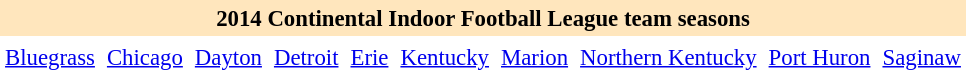<table cellspacing="2" cellpadding="3" class="toccolours" style="font-size: 95%; margin: auto; text-align: center;">
<tr>
<th colspan="10" style="background-color: #FFE6BD;"><strong>2014 Continental Indoor Football League team seasons</strong></th>
</tr>
<tr>
<td style=><a href='#'>Bluegrass</a></td>
<td style=><a href='#'>Chicago</a></td>
<td style=><a href='#'>Dayton</a></td>
<td style=><a href='#'>Detroit</a></td>
<td style=><a href='#'>Erie</a></td>
<td style=><a href='#'>Kentucky</a></td>
<td style=><a href='#'>Marion</a></td>
<td style=><a href='#'>Northern Kentucky</a></td>
<td style=><a href='#'>Port Huron</a></td>
<td style=><a href='#'>Saginaw</a></td>
</tr>
<tr>
</tr>
</table>
